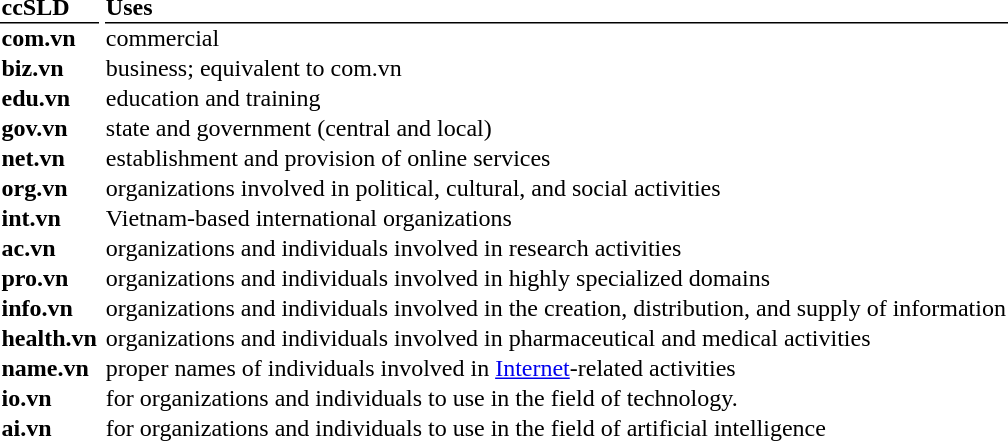<table style="border-spacing: 0.25em 0;">
<tr>
<th scope="col" style="text-align: left; border-bottom: 1px solid;"><abbr>ccSLD</abbr></th>
<th scope="col" style="text-align: left; border-bottom: 1px solid;">Uses</th>
</tr>
<tr>
<th scope="row" style="text-align: left;">com.vn</th>
<td>commercial</td>
</tr>
<tr>
<th scope="row" style="text-align: left;">biz.vn</th>
<td>business; equivalent to com.vn</td>
</tr>
<tr>
<th scope="row" style="text-align: left;">edu.vn</th>
<td>education and training</td>
</tr>
<tr>
<th scope="row" style="text-align: left;">gov.vn</th>
<td>state and government (central and local)</td>
</tr>
<tr>
<th scope="row" style="text-align: left;">net.vn</th>
<td>establishment and provision of online services</td>
</tr>
<tr>
<th scope="row" style="text-align: left;">org.vn</th>
<td>organizations involved in political, cultural, and social activities</td>
</tr>
<tr>
<th scope="row" style="text-align: left;">int.vn</th>
<td>Vietnam-based international organizations</td>
</tr>
<tr>
<th scope="row" style="text-align: left;">ac.vn</th>
<td>organizations and individuals involved in research activities</td>
</tr>
<tr>
<th scope="row" style="text-align: left;">pro.vn</th>
<td>organizations and individuals involved in highly specialized domains</td>
</tr>
<tr>
<th scope="row" style="text-align: left;">info.vn</th>
<td>organizations and individuals involved in the creation, distribution, and supply of information</td>
</tr>
<tr>
<th scope="row" style="text-align: left;">health.vn</th>
<td>organizations and individuals involved in pharmaceutical and medical activities</td>
</tr>
<tr>
<th scope="row" style="text-align: left;">name.vn</th>
<td>proper names of individuals involved in <a href='#'>Internet</a>-related activities</td>
</tr>
<tr>
<th scope="row" style="text-align: left;">io.vn</th>
<td>for organizations and individuals to use in the field of technology.</td>
</tr>
<tr>
<th scope="row" style="text-align: left;">ai.vn</th>
<td>for organizations and individuals to use in the field of artificial intelligence</td>
</tr>
</table>
